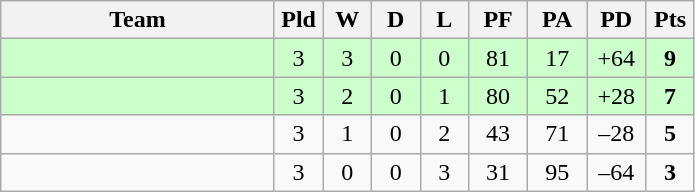<table class="wikitable" style="text-align:center;">
<tr>
<th width=175>Team</th>
<th width=25 abbr="Played">Pld</th>
<th width=25 abbr="Won">W</th>
<th width=25 abbr="Drawn">D</th>
<th width=25 abbr="Lost">L</th>
<th width=32 abbr="Points for">PF</th>
<th width=32 abbr="Points against">PA</th>
<th width=32 abbr="Points difference">PD</th>
<th width=25 abbr="Points">Pts</th>
</tr>
<tr bgcolor=ccffcc>
<td align=left></td>
<td>3</td>
<td>3</td>
<td>0</td>
<td>0</td>
<td>81</td>
<td>17</td>
<td>+64</td>
<td><strong>9</strong></td>
</tr>
<tr bgcolor=ccffcc>
<td align=left></td>
<td>3</td>
<td>2</td>
<td>0</td>
<td>1</td>
<td>80</td>
<td>52</td>
<td>+28</td>
<td><strong>7</strong></td>
</tr>
<tr>
<td align=left></td>
<td>3</td>
<td>1</td>
<td>0</td>
<td>2</td>
<td>43</td>
<td>71</td>
<td>–28</td>
<td><strong>5</strong></td>
</tr>
<tr>
<td align=left></td>
<td>3</td>
<td>0</td>
<td>0</td>
<td>3</td>
<td>31</td>
<td>95</td>
<td>–64</td>
<td><strong>3</strong></td>
</tr>
</table>
